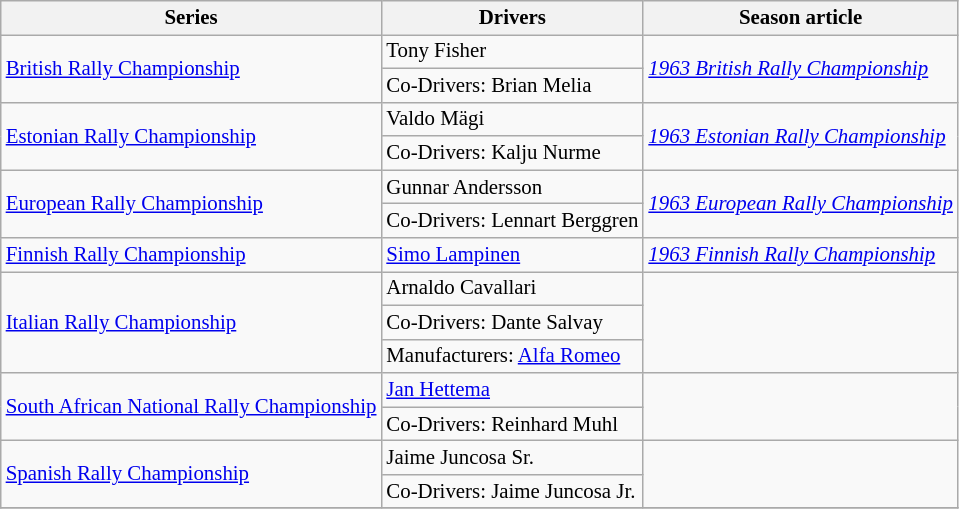<table class="wikitable" style="font-size: 87%;">
<tr>
<th>Series</th>
<th>Drivers</th>
<th>Season article</th>
</tr>
<tr>
<td rowspan=2><a href='#'>British Rally Championship</a></td>
<td> Tony Fisher</td>
<td rowspan=2><em><a href='#'>1963 British Rally Championship</a></em></td>
</tr>
<tr>
<td>Co-Drivers:  Brian Melia</td>
</tr>
<tr>
<td rowspan=2><a href='#'>Estonian Rally Championship</a></td>
<td> Valdo Mägi</td>
<td rowspan=2><em><a href='#'>1963 Estonian Rally Championship</a></em></td>
</tr>
<tr>
<td>Co-Drivers:  Kalju Nurme</td>
</tr>
<tr>
<td rowspan=2><a href='#'>European Rally Championship</a></td>
<td> Gunnar Andersson</td>
<td rowspan=2><em><a href='#'>1963 European Rally Championship</a></em></td>
</tr>
<tr>
<td>Co-Drivers:  Lennart Berggren</td>
</tr>
<tr>
<td><a href='#'>Finnish Rally Championship</a></td>
<td> <a href='#'>Simo Lampinen</a></td>
<td><em><a href='#'>1963 Finnish Rally Championship</a></em></td>
</tr>
<tr>
<td rowspan=3><a href='#'>Italian Rally Championship</a></td>
<td> Arnaldo Cavallari</td>
<td rowspan=3></td>
</tr>
<tr>
<td>Co-Drivers:  Dante Salvay</td>
</tr>
<tr>
<td>Manufacturers:  <a href='#'>Alfa Romeo</a></td>
</tr>
<tr>
<td rowspan=2><a href='#'>South African National Rally Championship</a></td>
<td> <a href='#'>Jan Hettema</a></td>
<td rowspan=2></td>
</tr>
<tr>
<td>Co-Drivers:  Reinhard Muhl</td>
</tr>
<tr>
<td rowspan=2><a href='#'>Spanish Rally Championship</a></td>
<td> Jaime Juncosa Sr.</td>
<td rowspan=2></td>
</tr>
<tr>
<td>Co-Drivers:  Jaime Juncosa Jr.</td>
</tr>
<tr>
</tr>
</table>
